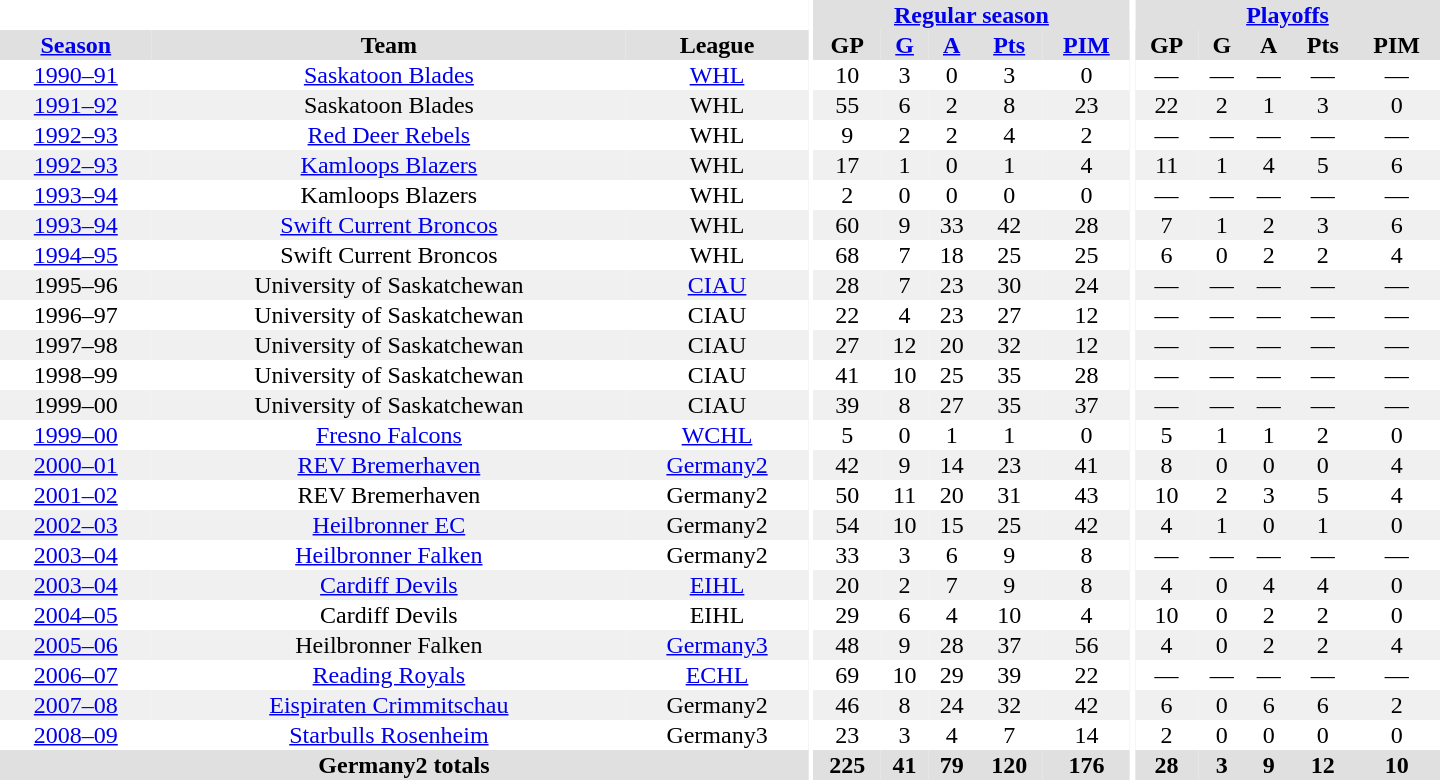<table border="0" cellpadding="1" cellspacing="0" style="text-align:center; width:60em">
<tr bgcolor="#e0e0e0">
<th colspan="3" bgcolor="#ffffff"></th>
<th rowspan="99" bgcolor="#ffffff"></th>
<th colspan="5"><a href='#'>Regular season</a></th>
<th rowspan="99" bgcolor="#ffffff"></th>
<th colspan="5"><a href='#'>Playoffs</a></th>
</tr>
<tr bgcolor="#e0e0e0">
<th><a href='#'>Season</a></th>
<th>Team</th>
<th>League</th>
<th>GP</th>
<th><a href='#'>G</a></th>
<th><a href='#'>A</a></th>
<th><a href='#'>Pts</a></th>
<th><a href='#'>PIM</a></th>
<th>GP</th>
<th>G</th>
<th>A</th>
<th>Pts</th>
<th>PIM</th>
</tr>
<tr>
<td><a href='#'>1990–91</a></td>
<td><a href='#'>Saskatoon Blades</a></td>
<td><a href='#'>WHL</a></td>
<td>10</td>
<td>3</td>
<td>0</td>
<td>3</td>
<td>0</td>
<td>—</td>
<td>—</td>
<td>—</td>
<td>—</td>
<td>—</td>
</tr>
<tr bgcolor="#f0f0f0">
<td><a href='#'>1991–92</a></td>
<td>Saskatoon Blades</td>
<td>WHL</td>
<td>55</td>
<td>6</td>
<td>2</td>
<td>8</td>
<td>23</td>
<td>22</td>
<td>2</td>
<td>1</td>
<td>3</td>
<td>0</td>
</tr>
<tr>
<td><a href='#'>1992–93</a></td>
<td><a href='#'>Red Deer Rebels</a></td>
<td>WHL</td>
<td>9</td>
<td>2</td>
<td>2</td>
<td>4</td>
<td>2</td>
<td>—</td>
<td>—</td>
<td>—</td>
<td>—</td>
<td>—</td>
</tr>
<tr bgcolor="#f0f0f0">
<td><a href='#'>1992–93</a></td>
<td><a href='#'>Kamloops Blazers</a></td>
<td>WHL</td>
<td>17</td>
<td>1</td>
<td>0</td>
<td>1</td>
<td>4</td>
<td>11</td>
<td>1</td>
<td>4</td>
<td>5</td>
<td>6</td>
</tr>
<tr>
<td><a href='#'>1993–94</a></td>
<td>Kamloops Blazers</td>
<td>WHL</td>
<td>2</td>
<td>0</td>
<td>0</td>
<td>0</td>
<td>0</td>
<td>—</td>
<td>—</td>
<td>—</td>
<td>—</td>
<td>—</td>
</tr>
<tr bgcolor="#f0f0f0">
<td><a href='#'>1993–94</a></td>
<td><a href='#'>Swift Current Broncos</a></td>
<td>WHL</td>
<td>60</td>
<td>9</td>
<td>33</td>
<td>42</td>
<td>28</td>
<td>7</td>
<td>1</td>
<td>2</td>
<td>3</td>
<td>6</td>
</tr>
<tr>
<td><a href='#'>1994–95</a></td>
<td>Swift Current Broncos</td>
<td>WHL</td>
<td>68</td>
<td>7</td>
<td>18</td>
<td>25</td>
<td>25</td>
<td>6</td>
<td>0</td>
<td>2</td>
<td>2</td>
<td>4</td>
</tr>
<tr bgcolor="#f0f0f0">
<td>1995–96</td>
<td>University of Saskatchewan</td>
<td><a href='#'>CIAU</a></td>
<td>28</td>
<td>7</td>
<td>23</td>
<td>30</td>
<td>24</td>
<td>—</td>
<td>—</td>
<td>—</td>
<td>—</td>
<td>—</td>
</tr>
<tr>
<td>1996–97</td>
<td>University of Saskatchewan</td>
<td>CIAU</td>
<td>22</td>
<td>4</td>
<td>23</td>
<td>27</td>
<td>12</td>
<td>—</td>
<td>—</td>
<td>—</td>
<td>—</td>
<td>—</td>
</tr>
<tr bgcolor="#f0f0f0">
<td>1997–98</td>
<td>University of Saskatchewan</td>
<td>CIAU</td>
<td>27</td>
<td>12</td>
<td>20</td>
<td>32</td>
<td>12</td>
<td>—</td>
<td>—</td>
<td>—</td>
<td>—</td>
<td>—</td>
</tr>
<tr>
<td>1998–99</td>
<td>University of Saskatchewan</td>
<td>CIAU</td>
<td>41</td>
<td>10</td>
<td>25</td>
<td>35</td>
<td>28</td>
<td>—</td>
<td>—</td>
<td>—</td>
<td>—</td>
<td>—</td>
</tr>
<tr bgcolor="#f0f0f0">
<td>1999–00</td>
<td>University of Saskatchewan</td>
<td>CIAU</td>
<td>39</td>
<td>8</td>
<td>27</td>
<td>35</td>
<td>37</td>
<td>—</td>
<td>—</td>
<td>—</td>
<td>—</td>
<td>—</td>
</tr>
<tr>
<td><a href='#'>1999–00</a></td>
<td><a href='#'>Fresno Falcons</a></td>
<td><a href='#'>WCHL</a></td>
<td>5</td>
<td>0</td>
<td>1</td>
<td>1</td>
<td>0</td>
<td>5</td>
<td>1</td>
<td>1</td>
<td>2</td>
<td>0</td>
</tr>
<tr bgcolor="#f0f0f0">
<td><a href='#'>2000–01</a></td>
<td><a href='#'>REV Bremerhaven</a></td>
<td><a href='#'>Germany2</a></td>
<td>42</td>
<td>9</td>
<td>14</td>
<td>23</td>
<td>41</td>
<td>8</td>
<td>0</td>
<td>0</td>
<td>0</td>
<td>4</td>
</tr>
<tr>
<td><a href='#'>2001–02</a></td>
<td>REV Bremerhaven</td>
<td>Germany2</td>
<td>50</td>
<td>11</td>
<td>20</td>
<td>31</td>
<td>43</td>
<td>10</td>
<td>2</td>
<td>3</td>
<td>5</td>
<td>4</td>
</tr>
<tr bgcolor="#f0f0f0">
<td><a href='#'>2002–03</a></td>
<td><a href='#'>Heilbronner EC</a></td>
<td>Germany2</td>
<td>54</td>
<td>10</td>
<td>15</td>
<td>25</td>
<td>42</td>
<td>4</td>
<td>1</td>
<td>0</td>
<td>1</td>
<td>0</td>
</tr>
<tr>
<td><a href='#'>2003–04</a></td>
<td><a href='#'>Heilbronner Falken</a></td>
<td>Germany2</td>
<td>33</td>
<td>3</td>
<td>6</td>
<td>9</td>
<td>8</td>
<td>—</td>
<td>—</td>
<td>—</td>
<td>—</td>
<td>—</td>
</tr>
<tr bgcolor="#f0f0f0">
<td><a href='#'>2003–04</a></td>
<td><a href='#'>Cardiff Devils</a></td>
<td><a href='#'>EIHL</a></td>
<td>20</td>
<td>2</td>
<td>7</td>
<td>9</td>
<td>8</td>
<td>4</td>
<td>0</td>
<td>4</td>
<td>4</td>
<td>0</td>
</tr>
<tr>
<td><a href='#'>2004–05</a></td>
<td>Cardiff Devils</td>
<td>EIHL</td>
<td>29</td>
<td>6</td>
<td>4</td>
<td>10</td>
<td>4</td>
<td>10</td>
<td>0</td>
<td>2</td>
<td>2</td>
<td>0</td>
</tr>
<tr bgcolor="#f0f0f0">
<td><a href='#'>2005–06</a></td>
<td>Heilbronner Falken</td>
<td><a href='#'>Germany3</a></td>
<td>48</td>
<td>9</td>
<td>28</td>
<td>37</td>
<td>56</td>
<td>4</td>
<td>0</td>
<td>2</td>
<td>2</td>
<td>4</td>
</tr>
<tr>
<td><a href='#'>2006–07</a></td>
<td><a href='#'>Reading Royals</a></td>
<td><a href='#'>ECHL</a></td>
<td>69</td>
<td>10</td>
<td>29</td>
<td>39</td>
<td>22</td>
<td>—</td>
<td>—</td>
<td>—</td>
<td>—</td>
<td>—</td>
</tr>
<tr bgcolor="#f0f0f0">
<td><a href='#'>2007–08</a></td>
<td><a href='#'>Eispiraten Crimmitschau</a></td>
<td>Germany2</td>
<td>46</td>
<td>8</td>
<td>24</td>
<td>32</td>
<td>42</td>
<td>6</td>
<td>0</td>
<td>6</td>
<td>6</td>
<td>2</td>
</tr>
<tr>
<td><a href='#'>2008–09</a></td>
<td><a href='#'>Starbulls Rosenheim</a></td>
<td>Germany3</td>
<td>23</td>
<td>3</td>
<td>4</td>
<td>7</td>
<td>14</td>
<td>2</td>
<td>0</td>
<td>0</td>
<td>0</td>
<td>0</td>
</tr>
<tr>
</tr>
<tr ALIGN="center" bgcolor="#e0e0e0">
<th colspan="3">Germany2 totals</th>
<th ALIGN="center">225</th>
<th ALIGN="center">41</th>
<th ALIGN="center">79</th>
<th ALIGN="center">120</th>
<th ALIGN="center">176</th>
<th ALIGN="center">28</th>
<th ALIGN="center">3</th>
<th ALIGN="center">9</th>
<th ALIGN="center">12</th>
<th ALIGN="center">10</th>
</tr>
</table>
